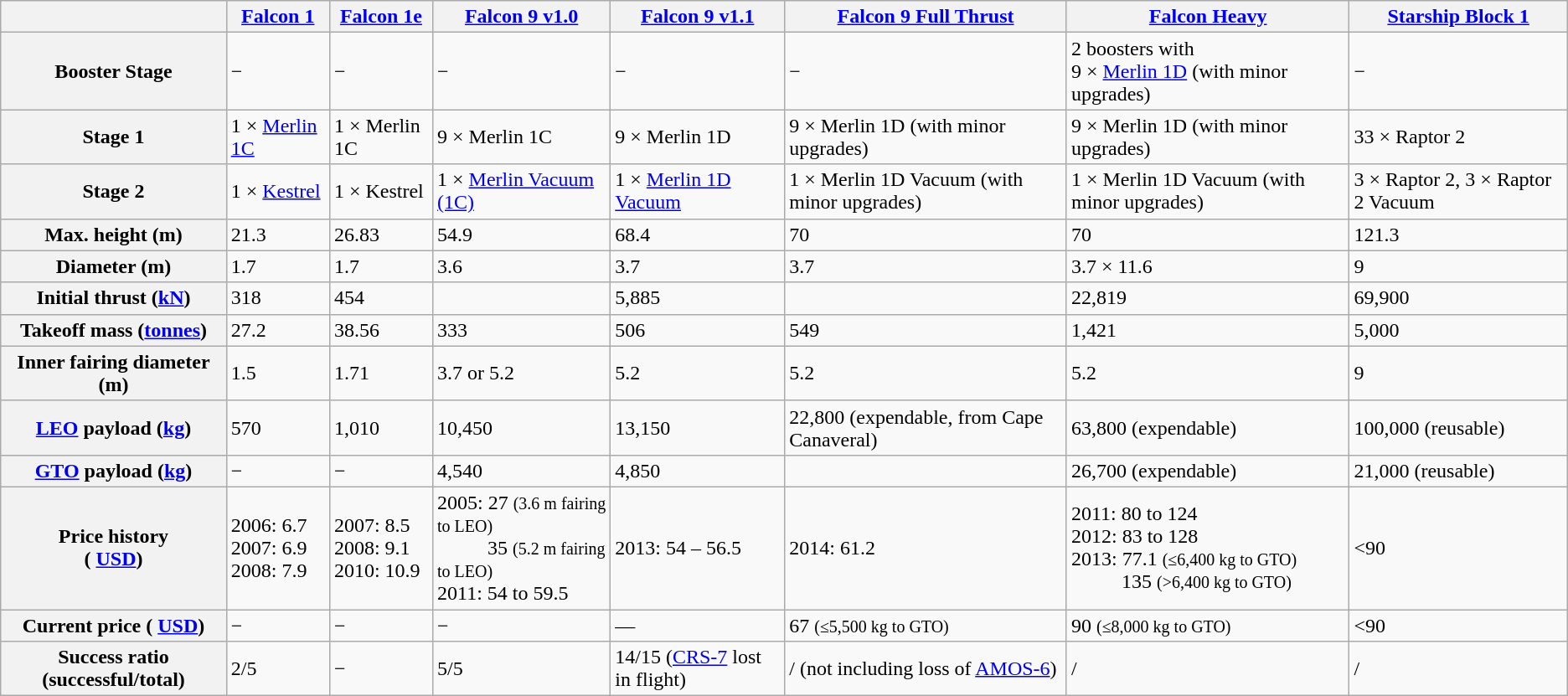<table class="wikitable">
<tr>
<th></th>
<th><a href='#'>Falcon 1</a></th>
<th><a href='#'>Falcon 1e</a></th>
<th><a href='#'>Falcon 9 v1.0</a></th>
<th><a href='#'>Falcon 9 v1.1</a></th>
<th><a href='#'>Falcon 9 Full Thrust</a></th>
<th><a href='#'>Falcon Heavy</a></th>
<th><a href='#'>Starship Block 1</a></th>
</tr>
<tr>
<th>Booster Stage</th>
<td>−</td>
<td>−</td>
<td>−</td>
<td>−</td>
<td>−</td>
<td>2 boosters with <br>9 × <a href='#'>Merlin 1D</a> (with minor upgrades)</td>
<td>−</td>
</tr>
<tr>
<th>Stage 1</th>
<td>1 × <a href='#'>Merlin 1C</a></td>
<td>1 × Merlin 1C</td>
<td>9 × Merlin 1C</td>
<td>9 × Merlin 1D</td>
<td>9 × Merlin 1D (with minor upgrades)</td>
<td>9 × Merlin 1D (with minor upgrades)</td>
<td>33 × Raptor 2</td>
</tr>
<tr>
<th>Stage 2</th>
<td>1 × <a href='#'>Kestrel</a></td>
<td>1 × Kestrel</td>
<td>1 × <a href='#'>Merlin Vacuum (1C)</a></td>
<td>1 × <a href='#'>Merlin 1D Vacuum</a></td>
<td>1 × Merlin 1D Vacuum (with minor upgrades)</td>
<td>1 × Merlin 1D Vacuum (with minor upgrades)</td>
<td>3 × Raptor 2, 3 × Raptor 2 Vacuum</td>
</tr>
<tr>
<th>Max. height (m)</th>
<td>21.3</td>
<td>26.83</td>
<td>54.9</td>
<td>68.4</td>
<td>70</td>
<td>70</td>
<td>121.3</td>
</tr>
<tr>
<th>Diameter (m)</th>
<td>1.7</td>
<td>1.7</td>
<td>3.6</td>
<td>3.7</td>
<td>3.7</td>
<td>3.7 × 11.6</td>
<td>9</td>
</tr>
<tr>
<th>Initial thrust (<a href='#'>kN</a>)</th>
<td>318</td>
<td>454</td>
<td></td>
<td>5,885</td>
<td></td>
<td>22,819</td>
<td>69,900</td>
</tr>
<tr>
<th>Takeoff mass (<a href='#'>tonnes</a>)</th>
<td>27.2</td>
<td>38.56</td>
<td>333</td>
<td>506</td>
<td>549</td>
<td>1,421</td>
<td>5,000</td>
</tr>
<tr>
<th>Inner fairing diameter (m)</th>
<td>1.5</td>
<td>1.71</td>
<td>3.7 or 5.2</td>
<td>5.2</td>
<td>5.2</td>
<td>5.2</td>
<td>9</td>
</tr>
<tr>
<th><a href='#'>LEO</a> payload (<a href='#'>kg</a>)</th>
<td>570</td>
<td>1,010</td>
<td>10,450</td>
<td>13,150</td>
<td>22,800 (expendable, from Cape Canaveral)</td>
<td>63,800 (expendable)</td>
<td>100,000 (reusable)</td>
</tr>
<tr>
<th><a href='#'>GTO</a> payload (<a href='#'>kg</a>)</th>
<td>−</td>
<td>−</td>
<td>4,540</td>
<td>4,850</td>
<td></td>
<td>26,700 (expendable)</td>
<td>21,000 (reusable)</td>
</tr>
<tr>
<th>Price history<br>( <a href='#'>USD</a>)</th>
<td>2006: 6.7  <br> 2007: 6.9  <br> 2008: 7.9 </td>
<td>2007: 8.5  <br> 2008: 9.1  <br> 2010: 10.9 </td>
<td align="left">2005: 27 <small>(3.6 m fairing to LEO)</small><br>          35 <small>(5.2 m fairing to LEO)</small><br>2011: 54 to 59.5</td>
<td>2013: 54 – 56.5</td>
<td>2014: 61.2 </td>
<td>2011: 80 to 124  <br> 2012: 83 to 128 <br>2013: 77.1 <small>(≤6,400 kg to GTO)</small> <br>          135 <small>(>6,400 kg to GTO)</small></td>
<td><90</td>
</tr>
<tr>
<th>Current price ( <a href='#'>USD</a>)</th>
<td>−</td>
<td>−</td>
<td>−</td>
<td>—</td>
<td>67 <small>(≤5,500 kg to GTO)</small></td>
<td>90 <small>(≤8,000 kg to GTO)</small></td>
<td><90</td>
</tr>
<tr>
<th>Success ratio (successful/total)</th>
<td>2/5</td>
<td>−</td>
<td>5/5</td>
<td>14/15 (<a href='#'>CRS-7</a> lost in flight)</td>
<td>/ (not including loss of <a href='#'>AMOS-6</a>)</td>
<td>/</td>
<td>/</td>
</tr>
</table>
